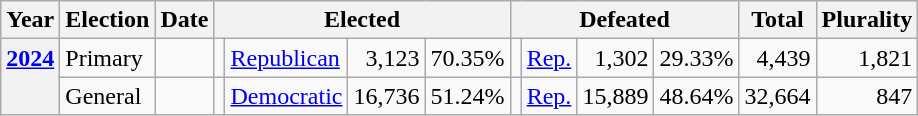<table class="wikitable">
<tr>
<th>Year</th>
<th>Election</th>
<th>Date</th>
<th colspan="4">Elected</th>
<th colspan="4">Defeated</th>
<th>Total</th>
<th>Plurality</th>
</tr>
<tr>
<th rowspan="2" valign="top"><a href='#'>2024</a></th>
<td>Primary</td>
<td></td>
<td></td>
<td valign="top" ><a href='#'>Republican</a></td>
<td valign="top" align="right">3,123</td>
<td valign="top" align="right">70.35%</td>
<td></td>
<td valign="top" ><a href='#'>Rep.</a></td>
<td valign="top" align="right">1,302</td>
<td valign="top" align="right">29.33%</td>
<td valign="top" align="right">4,439</td>
<td valign="top" align="right">1,821</td>
</tr>
<tr>
<td valign="top">General</td>
<td valign="top"></td>
<td valign="top"></td>
<td valign="top" ><a href='#'>Democratic</a></td>
<td align="right" valign="top">16,736</td>
<td align="right" valign="top">51.24%</td>
<td valign="top"></td>
<td valign="top" ><a href='#'>Rep.</a></td>
<td align="right" valign="top">15,889</td>
<td align="right" valign="top">48.64%</td>
<td align="right" valign="top">32,664</td>
<td align="right" valign="top">847</td>
</tr>
</table>
